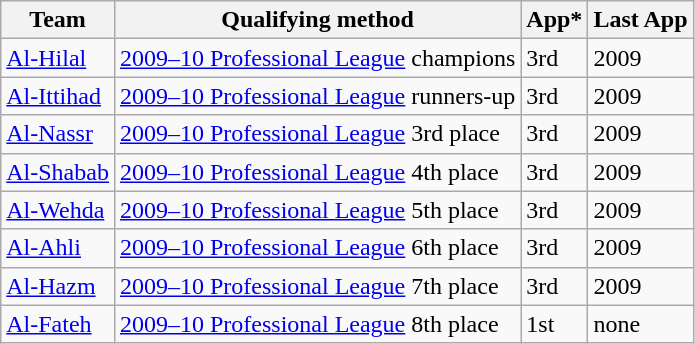<table class="wikitable">
<tr>
<th>Team</th>
<th>Qualifying method</th>
<th>App*</th>
<th>Last App</th>
</tr>
<tr>
<td><a href='#'>Al-Hilal</a></td>
<td><a href='#'>2009–10 Professional League</a> champions</td>
<td>3rd</td>
<td>2009</td>
</tr>
<tr>
<td><a href='#'>Al-Ittihad</a></td>
<td><a href='#'>2009–10 Professional League</a> runners-up</td>
<td>3rd</td>
<td>2009</td>
</tr>
<tr>
<td><a href='#'>Al-Nassr</a></td>
<td><a href='#'>2009–10 Professional League</a> 3rd place</td>
<td>3rd</td>
<td>2009</td>
</tr>
<tr>
<td><a href='#'>Al-Shabab</a></td>
<td><a href='#'>2009–10 Professional League</a> 4th place</td>
<td>3rd</td>
<td>2009</td>
</tr>
<tr>
<td><a href='#'>Al-Wehda</a></td>
<td><a href='#'>2009–10 Professional League</a> 5th place</td>
<td>3rd</td>
<td>2009</td>
</tr>
<tr>
<td><a href='#'>Al-Ahli</a></td>
<td><a href='#'>2009–10 Professional League</a> 6th place</td>
<td>3rd</td>
<td>2009</td>
</tr>
<tr>
<td><a href='#'>Al-Hazm</a></td>
<td><a href='#'>2009–10 Professional League</a> 7th place</td>
<td>3rd</td>
<td>2009</td>
</tr>
<tr>
<td><a href='#'>Al-Fateh</a></td>
<td><a href='#'>2009–10 Professional League</a> 8th place</td>
<td>1st</td>
<td>none</td>
</tr>
</table>
